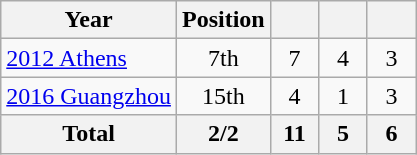<table class="wikitable" style="text-align: center;">
<tr>
<th>Year</th>
<th>Position</th>
<th width=25px></th>
<th width=25px></th>
<th width=25px></th>
</tr>
<tr>
<td style="text-align:left;"> <a href='#'>2012 Athens</a></td>
<td>7th</td>
<td>7</td>
<td>4</td>
<td>3</td>
</tr>
<tr>
<td style="text-align:left;"> <a href='#'>2016 Guangzhou</a></td>
<td>15th</td>
<td>4</td>
<td>1</td>
<td>3</td>
</tr>
<tr>
<th>Total</th>
<th>2/2</th>
<th>11</th>
<th>5</th>
<th>6</th>
</tr>
</table>
